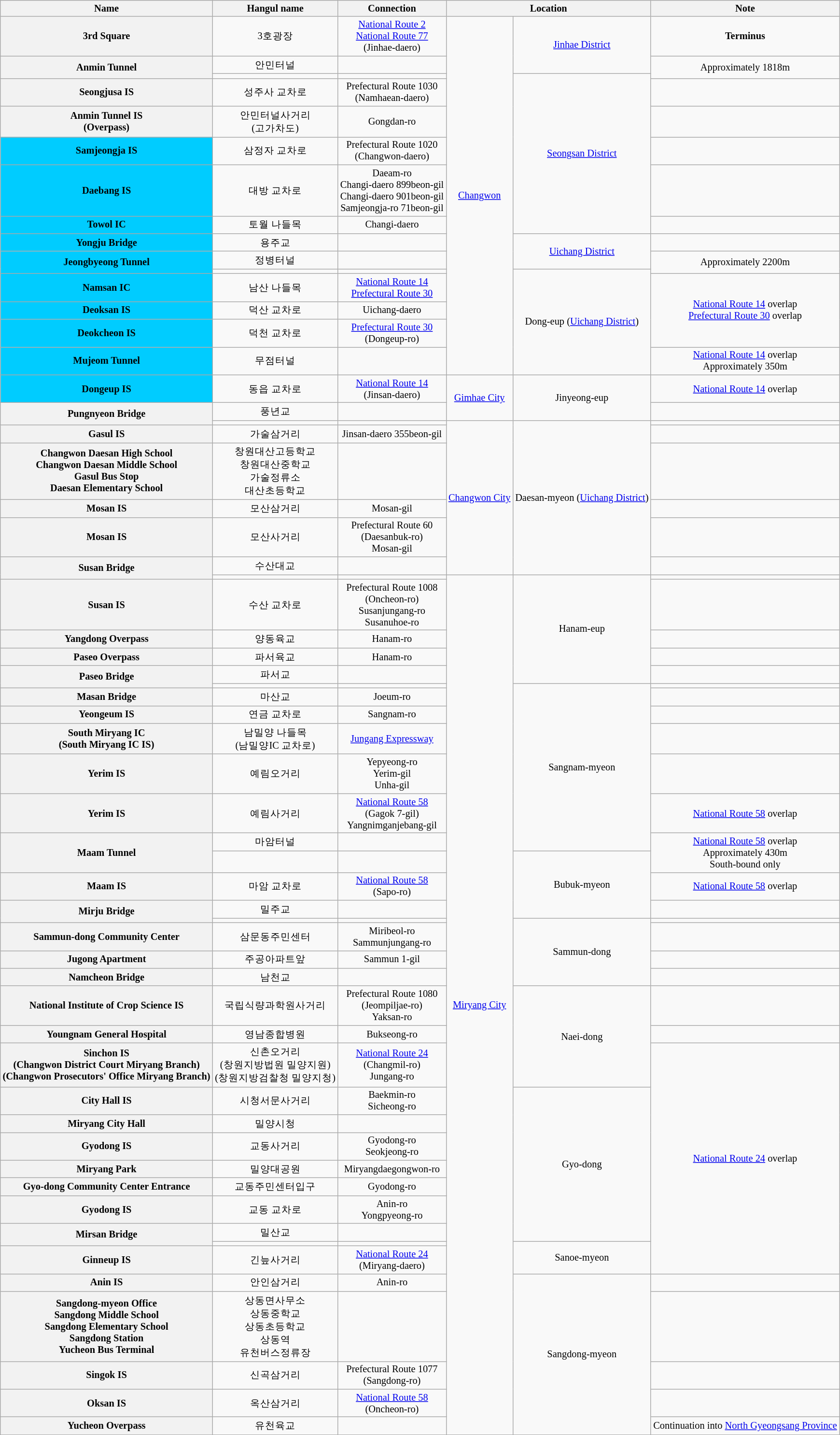<table class="wikitable" style="font-size: 85%; text-align: center;">
<tr>
<th>Name </th>
<th>Hangul name</th>
<th>Connection</th>
<th colspan="2">Location</th>
<th>Note</th>
</tr>
<tr>
<th>3rd Square</th>
<td>3호광장</td>
<td><a href='#'>National Route 2</a><br><a href='#'>National Route 77</a><br>(Jinhae-daero)</td>
<td rowspan=15><a href='#'>Changwon</a></td>
<td rowspan=2><a href='#'>Jinhae District</a></td>
<td><strong>Terminus</strong></td>
</tr>
<tr>
<th rowspan=2>Anmin Tunnel</th>
<td>안민터널</td>
<td></td>
<td rowspan=2>Approximately 1818m</td>
</tr>
<tr>
<td></td>
<td></td>
<td rowspan=6><a href='#'>Seongsan District</a></td>
</tr>
<tr>
<th>Seongjusa IS</th>
<td>성주사 교차로</td>
<td>Prefectural Route 1030<br>(Namhaean-daero)</td>
<td></td>
</tr>
<tr>
<th>Anmin Tunnel IS<br>(Overpass)</th>
<td>안민터널사거리<br>(고가차도)</td>
<td>Gongdan-ro</td>
<td></td>
</tr>
<tr>
<th style="background-color: #00CCFF;">Samjeongja IS</th>
<td>삼정자 교차로</td>
<td>Prefectural Route 1020 <br>(Changwon-daero)</td>
<td></td>
</tr>
<tr>
<th style="background-color: #00CCFF;">Daebang IS</th>
<td>대방 교차로</td>
<td>Daeam-ro<br>Changi-daero 899beon-gil<br>Changi-daero 901beon-gil<br>Samjeongja-ro 71beon-gil</td>
<td></td>
</tr>
<tr>
<th style="background-color: #00CCFF;">Towol IC</th>
<td>토월 나들목</td>
<td>Changi-daero</td>
<td></td>
</tr>
<tr>
<th style="background-color: #00CCFF;">Yongju Bridge</th>
<td>용주교</td>
<td></td>
<td rowspan=2><a href='#'>Uichang District</a></td>
<td></td>
</tr>
<tr>
<th style="background-color: #00CCFF;" rowspan=2>Jeongbyeong Tunnel</th>
<td>정병터널</td>
<td></td>
<td rowspan=2>Approximately 2200m</td>
</tr>
<tr>
<td></td>
<td></td>
<td rowspan=5>Dong-eup (<a href='#'>Uichang District</a>)</td>
</tr>
<tr>
<th style="background-color: #00CCFF;">Namsan IC</th>
<td>남산 나들목</td>
<td><a href='#'>National Route 14</a><br> <a href='#'>Prefectural Route 30</a></td>
<td rowspan=3><a href='#'>National Route 14</a> overlap<br> <a href='#'>Prefectural Route 30</a> overlap</td>
</tr>
<tr>
<th style="background-color: #00CCFF;">Deoksan IS</th>
<td>덕산 교차로</td>
<td>Uichang-daero</td>
</tr>
<tr>
<th style="background-color: #00CCFF;">Deokcheon IS</th>
<td>덕천 교차로</td>
<td><a href='#'>Prefectural Route 30</a><br>(Dongeup-ro)</td>
</tr>
<tr>
<th style="background-color: #00CCFF;">Mujeom Tunnel</th>
<td>무점터널</td>
<td></td>
<td><a href='#'>National Route 14</a> overlap<br>Approximately 350m</td>
</tr>
<tr>
<th style="background-color: #00CCFF;">Dongeup IS</th>
<td>동읍 교차로</td>
<td><a href='#'>National Route 14</a><br>(Jinsan-daero)</td>
<td rowspan=2><a href='#'>Gimhae City</a></td>
<td rowspan=2>Jinyeong-eup</td>
<td><a href='#'>National Route 14</a> overlap</td>
</tr>
<tr>
<th rowspan=2>Pungnyeon Bridge</th>
<td>풍년교</td>
<td></td>
<td></td>
</tr>
<tr>
<td></td>
<td></td>
<td rowspan=6><a href='#'>Changwon City</a></td>
<td rowspan=6>Daesan-myeon (<a href='#'>Uichang District</a>)</td>
<td></td>
</tr>
<tr>
<th>Gasul IS</th>
<td>가술삼거리</td>
<td>Jinsan-daero 355beon-gil</td>
<td></td>
</tr>
<tr>
<th>Changwon Daesan High School<br>Changwon Daesan Middle School<br>Gasul Bus Stop<br>Daesan Elementary School</th>
<td>창원대산고등학교<br>창원대산중학교<br>가술정류소<br>대산초등학교</td>
<td></td>
<td></td>
</tr>
<tr>
<th>Mosan IS</th>
<td>모산삼거리</td>
<td>Mosan-gil</td>
<td></td>
</tr>
<tr>
<th>Mosan IS</th>
<td>모산사거리</td>
<td>Prefectural Route 60 <br>(Daesanbuk-ro)<br>Mosan-gil</td>
<td></td>
</tr>
<tr>
<th rowspan=2>Susan Bridge</th>
<td>수산대교</td>
<td></td>
<td></td>
</tr>
<tr>
<td></td>
<td></td>
<td rowspan=36><a href='#'>Miryang City</a></td>
<td rowspan=5>Hanam-eup</td>
<td></td>
</tr>
<tr>
<th>Susan IS</th>
<td>수산 교차로</td>
<td>Prefectural Route 1008<br>(Oncheon-ro)<br>Susanjungang-ro<br>Susanuhoe-ro</td>
<td></td>
</tr>
<tr>
<th>Yangdong Overpass</th>
<td>양동육교</td>
<td>Hanam-ro</td>
<td></td>
</tr>
<tr>
<th>Paseo Overpass</th>
<td>파서육교</td>
<td>Hanam-ro</td>
<td></td>
</tr>
<tr>
<th rowspan=2>Paseo Bridge</th>
<td>파서교</td>
<td></td>
<td></td>
</tr>
<tr>
<td></td>
<td></td>
<td rowspan=7>Sangnam-myeon</td>
<td></td>
</tr>
<tr>
<th>Masan Bridge</th>
<td>마산교</td>
<td>Joeum-ro</td>
<td></td>
</tr>
<tr>
<th>Yeongeum IS</th>
<td>연금 교차로</td>
<td>Sangnam-ro</td>
<td></td>
</tr>
<tr>
<th>South Miryang IC<br>(South Miryang IC IS)</th>
<td>남밀양 나들목<br>(남밀양IC 교차로)</td>
<td><a href='#'>Jungang Expressway</a></td>
<td></td>
</tr>
<tr>
<th>Yerim IS</th>
<td>예림오거리</td>
<td>Yepyeong-ro<br>Yerim-gil<br>Unha-gil</td>
<td></td>
</tr>
<tr>
<th>Yerim IS</th>
<td>예림사거리</td>
<td><a href='#'>National Route 58</a><br>(Gagok 7-gil)<br>Yangnimganjebang-gil</td>
<td><a href='#'>National Route 58</a> overlap</td>
</tr>
<tr>
<th rowspan=2>Maam Tunnel</th>
<td>마암터널</td>
<td></td>
<td rowspan=2><a href='#'>National Route 58</a> overlap<br>Approximately 430m<br>South-bound only</td>
</tr>
<tr>
<td></td>
<td></td>
<td rowspan=3>Bubuk-myeon</td>
</tr>
<tr>
<th>Maam IS</th>
<td>마암 교차로</td>
<td><a href='#'>National Route 58</a><br>(Sapo-ro)</td>
<td><a href='#'>National Route 58</a> overlap</td>
</tr>
<tr>
<th rowspan=2>Mirju Bridge</th>
<td>밀주교</td>
<td></td>
<td></td>
</tr>
<tr>
<td></td>
<td></td>
<td rowspan=4>Sammun-dong</td>
<td></td>
</tr>
<tr>
<th>Sammun-dong Community Center</th>
<td>삼문동주민센터</td>
<td>Miribeol-ro<br>Sammunjungang-ro</td>
<td></td>
</tr>
<tr>
<th>Jugong Apartment</th>
<td>주공아파트앞</td>
<td>Sammun 1-gil</td>
<td></td>
</tr>
<tr>
<th>Namcheon Bridge</th>
<td>남천교</td>
<td></td>
<td></td>
</tr>
<tr>
<th>National Institute of Crop Science IS</th>
<td>국립식량과학원사거리</td>
<td>Prefectural Route 1080<br>(Jeompiljae-ro)<br>Yaksan-ro</td>
<td rowspan=3>Naei-dong</td>
<td></td>
</tr>
<tr>
<th>Youngnam General Hospital</th>
<td>영남종합병원</td>
<td>Bukseong-ro</td>
<td></td>
</tr>
<tr>
<th>Sinchon IS<br>(Changwon District Court Miryang Branch)<br>(Changwon Prosecutors' Office Miryang Branch)</th>
<td>신촌오거리<br>(창원지방법원 밀양지원)<br>(창원지방검찰청 밀양지청)</td>
<td><a href='#'>National Route 24</a><br>(Changmil-ro)<br>Jungang-ro</td>
<td rowspan=10><a href='#'>National Route 24</a> overlap</td>
</tr>
<tr>
<th>City Hall IS</th>
<td>시청서문사거리</td>
<td>Baekmin-ro<br>Sicheong-ro</td>
<td rowspan=7>Gyo-dong</td>
</tr>
<tr>
<th>Miryang City Hall</th>
<td>밀양시청</td>
<td></td>
</tr>
<tr>
<th>Gyodong IS</th>
<td>교동사거리</td>
<td>Gyodong-ro<br>Seokjeong-ro</td>
</tr>
<tr>
<th>Miryang Park</th>
<td>밀양대공원</td>
<td>Miryangdaegongwon-ro</td>
</tr>
<tr>
<th>Gyo-dong Community Center Entrance</th>
<td>교동주민센터입구</td>
<td>Gyodong-ro</td>
</tr>
<tr>
<th>Gyodong IS</th>
<td>교동 교차로</td>
<td>Anin-ro<br>Yongpyeong-ro</td>
</tr>
<tr>
<th rowspan=2>Mirsan Bridge</th>
<td>밀산교</td>
<td></td>
</tr>
<tr>
<td></td>
<td></td>
<td rowspan=2>Sanoe-myeon</td>
</tr>
<tr>
<th>Ginneup IS</th>
<td>긴늪사거리</td>
<td><a href='#'>National Route 24</a><br>(Miryang-daero)</td>
</tr>
<tr>
<th>Anin IS</th>
<td>안인삼거리</td>
<td>Anin-ro</td>
<td rowspan=5>Sangdong-myeon</td>
<td></td>
</tr>
<tr>
<th>Sangdong-myeon Office<br>Sangdong Middle School<br>Sangdong Elementary School<br>Sangdong Station<br>Yucheon Bus Terminal</th>
<td>상동면사무소<br>상동중학교<br>상동초등학교<br>상동역<br>유천버스정류장</td>
<td></td>
<td></td>
</tr>
<tr>
<th>Singok IS</th>
<td>신곡삼거리</td>
<td>Prefectural Route 1077<br>(Sangdong-ro)</td>
<td></td>
</tr>
<tr>
<th>Oksan IS</th>
<td>옥산삼거리</td>
<td><a href='#'>National Route 58</a><br>(Oncheon-ro)</td>
<td></td>
</tr>
<tr>
<th>Yucheon Overpass</th>
<td>유천육교</td>
<td></td>
<td>Continuation into <a href='#'>North Gyeongsang Province</a></td>
</tr>
<tr>
</tr>
</table>
